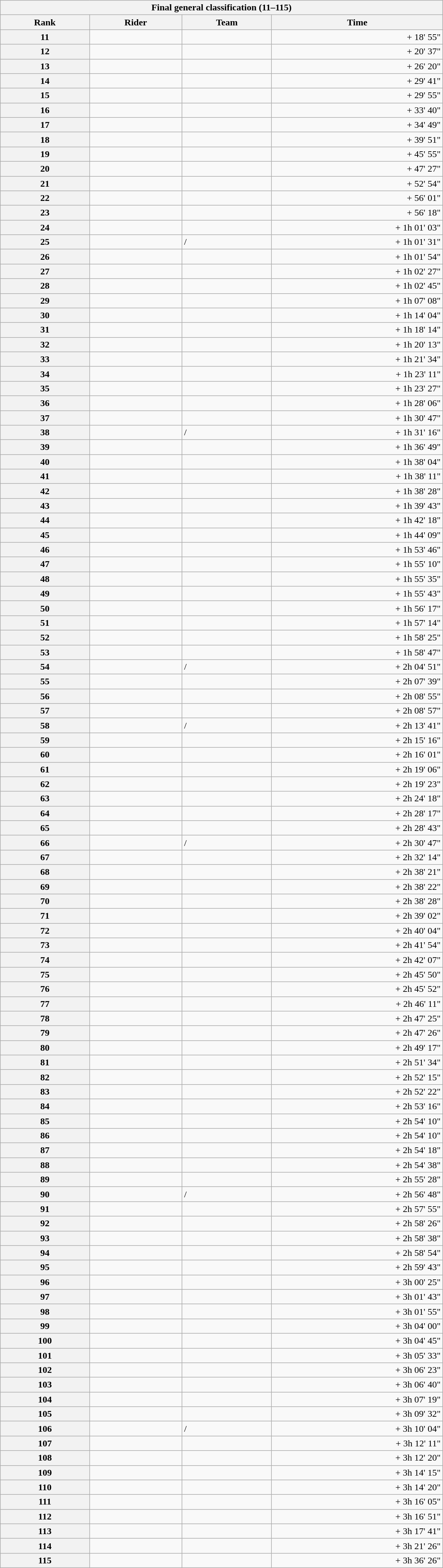<table class="collapsible collapsed wikitable" style="width:48em;margin-top:-1px;">
<tr>
<th scope="col" colspan="4">Final general classification (11–115)</th>
</tr>
<tr>
<th scope="col">Rank</th>
<th scope="col">Rider</th>
<th scope="col">Team</th>
<th scope="col">Time</th>
</tr>
<tr |->
<th scope="row">11</th>
<td></td>
<td></td>
<td style="text-align:right;">+ 18' 55"</td>
</tr>
<tr>
<th scope="row">12</th>
<td></td>
<td></td>
<td style="text-align:right;">+ 20' 37"</td>
</tr>
<tr>
<th scope="row">13</th>
<td></td>
<td></td>
<td style="text-align:right;">+ 26' 20"</td>
</tr>
<tr>
<th scope="row">14</th>
<td></td>
<td></td>
<td style="text-align:right;">+ 29' 41"</td>
</tr>
<tr>
<th scope="row">15</th>
<td></td>
<td></td>
<td style="text-align:right;">+ 29' 55"</td>
</tr>
<tr>
<th scope="row">16</th>
<td></td>
<td></td>
<td style="text-align:right;">+ 33' 40"</td>
</tr>
<tr>
<th scope="row">17</th>
<td></td>
<td></td>
<td style="text-align:right;">+ 34' 49"</td>
</tr>
<tr>
<th scope="row">18</th>
<td></td>
<td></td>
<td style="text-align:right;">+ 39' 51"</td>
</tr>
<tr>
<th scope="row">19</th>
<td></td>
<td></td>
<td style="text-align:right;">+ 45' 55"</td>
</tr>
<tr>
<th scope="row">20</th>
<td></td>
<td></td>
<td style="text-align:right;">+ 47' 27"</td>
</tr>
<tr>
<th scope="row">21</th>
<td></td>
<td></td>
<td style="text-align:right;">+ 52' 54"</td>
</tr>
<tr>
<th scope="row">22</th>
<td></td>
<td></td>
<td style="text-align:right;">+ 56' 01"</td>
</tr>
<tr>
<th scope="row">23</th>
<td></td>
<td></td>
<td style="text-align:right;">+ 56' 18"</td>
</tr>
<tr>
<th scope="row">24</th>
<td></td>
<td></td>
<td style="text-align:right;">+ 1h 01' 03"</td>
</tr>
<tr>
<th scope="row">25</th>
<td></td>
<td>/</td>
<td style="text-align:right;">+ 1h 01' 31"</td>
</tr>
<tr>
<th scope="row">26</th>
<td></td>
<td></td>
<td style="text-align:right;">+ 1h 01' 54"</td>
</tr>
<tr>
<th scope="row">27</th>
<td></td>
<td></td>
<td style="text-align:right;">+ 1h 02' 27"</td>
</tr>
<tr>
<th scope="row">28</th>
<td></td>
<td></td>
<td style="text-align:right;">+ 1h 02' 45"</td>
</tr>
<tr>
<th scope="row">29</th>
<td></td>
<td></td>
<td style="text-align:right;">+ 1h 07' 08"</td>
</tr>
<tr>
<th scope="row">30</th>
<td></td>
<td></td>
<td style="text-align:right;">+ 1h 14' 04"</td>
</tr>
<tr>
<th scope="row">31</th>
<td></td>
<td></td>
<td style="text-align:right;">+ 1h 18' 14"</td>
</tr>
<tr>
<th scope="row">32</th>
<td></td>
<td></td>
<td style="text-align:right;">+ 1h 20' 13"</td>
</tr>
<tr>
<th scope="row">33</th>
<td></td>
<td></td>
<td style="text-align:right;">+ 1h 21' 34"</td>
</tr>
<tr>
<th scope="row">34</th>
<td></td>
<td></td>
<td style="text-align:right;">+ 1h 23' 11"</td>
</tr>
<tr>
<th scope="row">35</th>
<td></td>
<td></td>
<td style="text-align:right;">+ 1h 23' 27"</td>
</tr>
<tr>
<th scope="row">36</th>
<td></td>
<td></td>
<td style="text-align:right;">+ 1h 28' 06"</td>
</tr>
<tr>
<th scope="row">37</th>
<td></td>
<td></td>
<td style="text-align:right;">+ 1h 30' 47"</td>
</tr>
<tr>
<th scope="row">38</th>
<td></td>
<td>/</td>
<td style="text-align:right;">+ 1h 31' 16"</td>
</tr>
<tr>
<th scope="row">39</th>
<td></td>
<td></td>
<td style="text-align:right;">+ 1h 36' 49"</td>
</tr>
<tr>
<th scope="row">40</th>
<td></td>
<td></td>
<td style="text-align:right;">+ 1h 38' 04"</td>
</tr>
<tr>
<th scope="row">41</th>
<td></td>
<td></td>
<td style="text-align:right;">+ 1h 38' 11"</td>
</tr>
<tr>
<th scope="row">42</th>
<td></td>
<td></td>
<td style="text-align:right;">+ 1h 38' 28"</td>
</tr>
<tr>
<th scope="row">43</th>
<td></td>
<td></td>
<td style="text-align:right;">+ 1h 39' 43"</td>
</tr>
<tr>
<th scope="row">44</th>
<td></td>
<td></td>
<td style="text-align:right;">+ 1h 42' 18"</td>
</tr>
<tr>
<th scope="row">45</th>
<td></td>
<td></td>
<td style="text-align:right;">+ 1h 44' 09"</td>
</tr>
<tr>
<th scope="row">46</th>
<td></td>
<td></td>
<td style="text-align:right;">+ 1h 53' 46"</td>
</tr>
<tr>
<th scope="row">47</th>
<td></td>
<td></td>
<td style="text-align:right;">+ 1h 55' 10"</td>
</tr>
<tr>
<th scope="row">48</th>
<td></td>
<td></td>
<td style="text-align:right;">+ 1h 55' 35"</td>
</tr>
<tr>
<th scope="row">49</th>
<td></td>
<td></td>
<td style="text-align:right;">+ 1h 55' 43"</td>
</tr>
<tr>
<th scope="row">50</th>
<td></td>
<td></td>
<td style="text-align:right;">+ 1h 56' 17"</td>
</tr>
<tr>
<th scope="row">51</th>
<td></td>
<td></td>
<td style="text-align:right;">+ 1h 57' 14"</td>
</tr>
<tr>
<th scope="row">52</th>
<td></td>
<td></td>
<td style="text-align:right;">+ 1h 58' 25"</td>
</tr>
<tr>
<th scope="row">53</th>
<td></td>
<td></td>
<td style="text-align:right;">+ 1h 58' 47"</td>
</tr>
<tr>
<th scope="row">54</th>
<td></td>
<td>/</td>
<td style="text-align:right;">+ 2h 04' 51"</td>
</tr>
<tr>
<th scope="row">55</th>
<td></td>
<td></td>
<td style="text-align:right;">+ 2h 07' 39"</td>
</tr>
<tr>
<th scope="row">56</th>
<td></td>
<td></td>
<td style="text-align:right;">+ 2h 08' 55"</td>
</tr>
<tr>
<th scope="row">57</th>
<td></td>
<td></td>
<td style="text-align:right;">+ 2h 08' 57"</td>
</tr>
<tr>
<th scope="row">58</th>
<td></td>
<td>/</td>
<td style="text-align:right;">+ 2h 13' 41"</td>
</tr>
<tr>
<th scope="row">59</th>
<td></td>
<td></td>
<td style="text-align:right;">+ 2h 15' 16"</td>
</tr>
<tr>
<th scope="row">60</th>
<td></td>
<td></td>
<td style="text-align:right;">+ 2h 16' 01"</td>
</tr>
<tr>
<th scope="row">61</th>
<td></td>
<td></td>
<td style="text-align:right;">+ 2h 19' 06"</td>
</tr>
<tr>
<th scope="row">62</th>
<td></td>
<td></td>
<td style="text-align:right;">+ 2h 19' 23"</td>
</tr>
<tr>
<th scope="row">63</th>
<td></td>
<td></td>
<td style="text-align:right;">+ 2h 24' 18"</td>
</tr>
<tr>
<th scope="row">64</th>
<td></td>
<td></td>
<td style="text-align:right;">+ 2h 28' 17"</td>
</tr>
<tr>
<th scope="row">65</th>
<td></td>
<td></td>
<td style="text-align:right;">+ 2h 28' 43"</td>
</tr>
<tr>
<th scope="row">66</th>
<td></td>
<td>/</td>
<td style="text-align:right;">+ 2h 30' 47"</td>
</tr>
<tr>
<th scope="row">67</th>
<td></td>
<td></td>
<td style="text-align:right;">+ 2h 32' 14"</td>
</tr>
<tr>
<th scope="row">68</th>
<td></td>
<td></td>
<td style="text-align:right;">+ 2h 38' 21"</td>
</tr>
<tr>
<th scope="row">69</th>
<td></td>
<td></td>
<td style="text-align:right;">+ 2h 38' 22"</td>
</tr>
<tr>
<th scope="row">70</th>
<td></td>
<td></td>
<td style="text-align:right;">+ 2h 38' 28"</td>
</tr>
<tr>
<th scope="row">71</th>
<td></td>
<td></td>
<td style="text-align:right;">+ 2h 39' 02"</td>
</tr>
<tr>
<th scope="row">72</th>
<td></td>
<td></td>
<td style="text-align:right;">+ 2h 40' 04"</td>
</tr>
<tr>
<th scope="row">73</th>
<td></td>
<td></td>
<td style="text-align:right;">+ 2h 41' 54"</td>
</tr>
<tr>
<th scope="row">74</th>
<td></td>
<td></td>
<td style="text-align:right;">+ 2h 42' 07"</td>
</tr>
<tr>
<th scope="row">75</th>
<td></td>
<td></td>
<td style="text-align:right;">+ 2h 45' 50"</td>
</tr>
<tr>
<th scope="row">76</th>
<td></td>
<td></td>
<td style="text-align:right;">+ 2h 45' 52"</td>
</tr>
<tr>
<th scope="row">77</th>
<td></td>
<td></td>
<td style="text-align:right;">+ 2h 46' 11"</td>
</tr>
<tr>
<th scope="row">78</th>
<td></td>
<td></td>
<td style="text-align:right;">+ 2h 47' 25"</td>
</tr>
<tr>
<th scope="row">79</th>
<td></td>
<td></td>
<td style="text-align:right;">+ 2h 47' 26"</td>
</tr>
<tr>
<th scope="row">80</th>
<td></td>
<td></td>
<td style="text-align:right;">+ 2h 49' 17"</td>
</tr>
<tr>
<th scope="row">81</th>
<td></td>
<td></td>
<td style="text-align:right;">+ 2h 51' 34"</td>
</tr>
<tr>
<th scope="row">82</th>
<td></td>
<td></td>
<td style="text-align:right;">+ 2h 52' 15"</td>
</tr>
<tr>
<th scope="row">83</th>
<td></td>
<td></td>
<td style="text-align:right;">+ 2h 52' 22"</td>
</tr>
<tr>
<th scope="row">84</th>
<td></td>
<td></td>
<td style="text-align:right;">+ 2h 53' 16"</td>
</tr>
<tr>
<th scope="row">85</th>
<td></td>
<td></td>
<td style="text-align:right;">+ 2h 54' 10"</td>
</tr>
<tr>
<th scope="row">86</th>
<td></td>
<td></td>
<td style="text-align:right;">+ 2h 54' 10"</td>
</tr>
<tr>
<th scope="row">87</th>
<td></td>
<td></td>
<td style="text-align:right;">+ 2h 54' 18"</td>
</tr>
<tr>
<th scope="row">88</th>
<td></td>
<td></td>
<td style="text-align:right;">+ 2h 54' 38"</td>
</tr>
<tr>
<th scope="row">89</th>
<td></td>
<td></td>
<td style="text-align:right;">+ 2h 55' 28"</td>
</tr>
<tr>
<th scope="row">90</th>
<td></td>
<td>/</td>
<td style="text-align:right;">+ 2h 56' 48"</td>
</tr>
<tr>
<th scope="row">91</th>
<td></td>
<td></td>
<td style="text-align:right;">+ 2h 57' 55"</td>
</tr>
<tr>
<th scope="row">92</th>
<td></td>
<td></td>
<td style="text-align:right;">+ 2h 58' 26"</td>
</tr>
<tr>
<th scope="row">93</th>
<td></td>
<td></td>
<td style="text-align:right;">+ 2h 58' 38"</td>
</tr>
<tr>
<th scope="row">94</th>
<td></td>
<td></td>
<td style="text-align:right;">+ 2h 58' 54"</td>
</tr>
<tr>
<th scope="row">95</th>
<td></td>
<td></td>
<td style="text-align:right;">+ 2h 59' 43"</td>
</tr>
<tr>
<th scope="row">96</th>
<td></td>
<td></td>
<td style="text-align:right;">+ 3h 00' 25"</td>
</tr>
<tr>
<th scope="row">97</th>
<td></td>
<td></td>
<td style="text-align:right;">+ 3h 01' 43"</td>
</tr>
<tr>
<th scope="row">98</th>
<td></td>
<td></td>
<td style="text-align:right;">+ 3h 01' 55"</td>
</tr>
<tr>
<th scope="row">99</th>
<td></td>
<td></td>
<td style="text-align:right;">+ 3h 04' 00"</td>
</tr>
<tr>
<th scope="row">100</th>
<td></td>
<td></td>
<td style="text-align:right;">+ 3h 04' 45"</td>
</tr>
<tr>
<th scope="row">101</th>
<td></td>
<td></td>
<td style="text-align:right;">+ 3h 05' 33"</td>
</tr>
<tr>
<th scope="row">102</th>
<td></td>
<td></td>
<td style="text-align:right;">+ 3h 06' 23"</td>
</tr>
<tr>
<th scope="row">103</th>
<td></td>
<td></td>
<td style="text-align:right;">+ 3h 06' 40"</td>
</tr>
<tr>
<th scope="row">104</th>
<td></td>
<td></td>
<td style="text-align:right;">+ 3h 07' 19"</td>
</tr>
<tr>
<th scope="row">105</th>
<td></td>
<td></td>
<td style="text-align:right;">+ 3h 09' 32"</td>
</tr>
<tr>
<th scope="row">106</th>
<td></td>
<td>/</td>
<td style="text-align:right;">+ 3h 10' 04"</td>
</tr>
<tr>
<th scope="row">107</th>
<td></td>
<td></td>
<td style="text-align:right;">+ 3h 12' 11"</td>
</tr>
<tr>
<th scope="row">108</th>
<td></td>
<td></td>
<td style="text-align:right;">+ 3h 12' 20"</td>
</tr>
<tr>
<th scope="row">109</th>
<td></td>
<td></td>
<td style="text-align:right;">+ 3h 14' 15"</td>
</tr>
<tr>
<th scope="row">110</th>
<td></td>
<td></td>
<td style="text-align:right;">+ 3h 14' 20"</td>
</tr>
<tr>
<th scope="row">111</th>
<td></td>
<td></td>
<td style="text-align:right;">+ 3h 16' 05"</td>
</tr>
<tr>
<th scope="row">112</th>
<td></td>
<td></td>
<td style="text-align:right;">+ 3h 16' 51"</td>
</tr>
<tr>
<th scope="row">113</th>
<td></td>
<td></td>
<td style="text-align:right;">+ 3h 17' 41"</td>
</tr>
<tr>
<th scope="row">114</th>
<td></td>
<td></td>
<td style="text-align:right;">+ 3h 21' 26"</td>
</tr>
<tr>
<th scope="row">115</th>
<td></td>
<td></td>
<td style="text-align:right;">+ 3h 36' 26"</td>
</tr>
</table>
